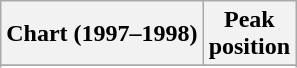<table class="wikitable sortable">
<tr>
<th align="left">Chart (1997–1998)</th>
<th align="center">Peak<br>position</th>
</tr>
<tr>
</tr>
<tr>
</tr>
</table>
